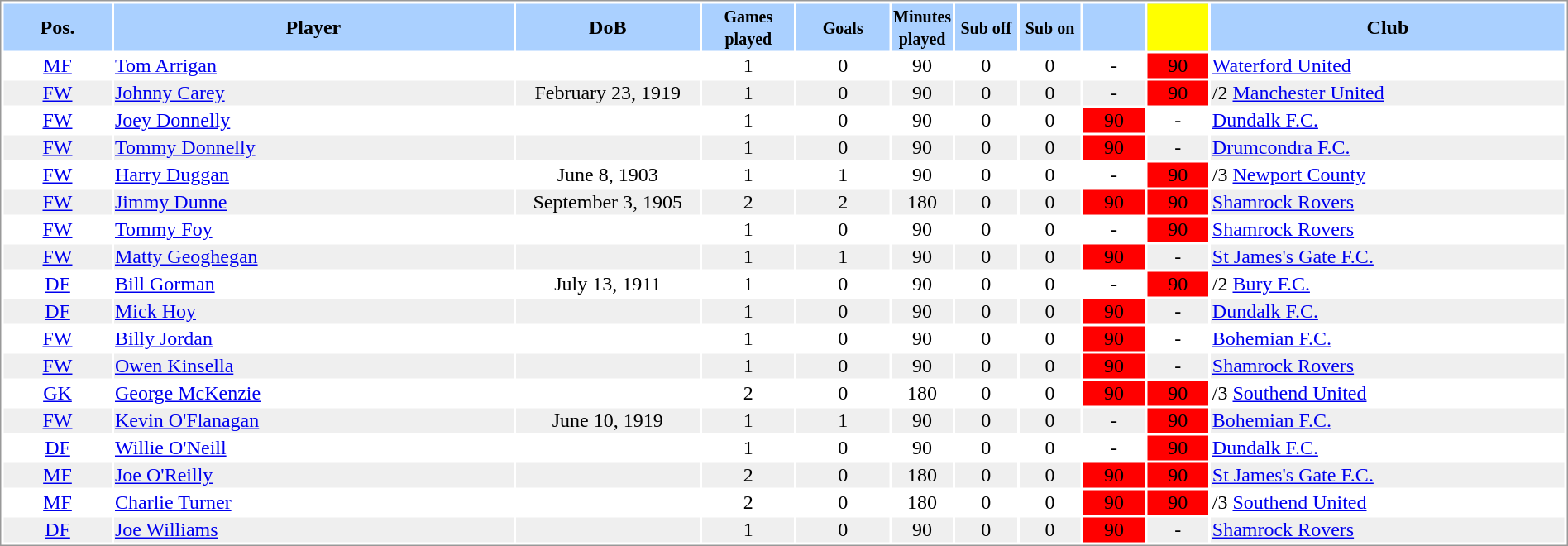<table border="0" width="100%" style="border: 1px solid #999; background-color:white; text-align:center">
<tr align="center" bgcolor="#AAD0FF">
<th width=7%>Pos.</th>
<th width=26%>Player</th>
<th width=12%>DoB</th>
<th width=6%><small>Games<br>played</small></th>
<th width=6%><small>Goals</small></th>
<th width=4%><small>Minutes<br>played</small></th>
<th width=4%><small>Sub off</small></th>
<th width=4%><small>Sub on</small></th>
<th width=4%></th>
<th width=4% bgcolor=yellow></th>
<th width=25%>Club</th>
</tr>
<tr>
<td><a href='#'>MF</a></td>
<td align="left"><a href='#'>Tom Arrigan</a></td>
<td></td>
<td>1</td>
<td>0</td>
<td>90</td>
<td>0</td>
<td>0</td>
<td>-</td>
<td bgcolor=red>90</td>
<td align="left"> <a href='#'>Waterford United</a></td>
</tr>
<tr bgcolor="#EFEFEF">
<td><a href='#'>FW</a></td>
<td align="left"><a href='#'>Johnny Carey</a></td>
<td>February 23, 1919</td>
<td>1</td>
<td>0</td>
<td>90</td>
<td>0</td>
<td>0</td>
<td>-</td>
<td bgcolor=red>90</td>
<td align="left">/2 <a href='#'>Manchester United</a></td>
</tr>
<tr>
<td><a href='#'>FW</a></td>
<td align="left"><a href='#'>Joey Donnelly</a></td>
<td></td>
<td>1</td>
<td>0</td>
<td>90</td>
<td>0</td>
<td>0</td>
<td bgcolor=red>90</td>
<td>-</td>
<td align="left"> <a href='#'>Dundalk F.C.</a></td>
</tr>
<tr bgcolor="#EFEFEF">
<td><a href='#'>FW</a></td>
<td align="left"><a href='#'>Tommy Donnelly</a></td>
<td></td>
<td>1</td>
<td>0</td>
<td>90</td>
<td>0</td>
<td>0</td>
<td bgcolor=red>90</td>
<td>-</td>
<td align="left"> <a href='#'>Drumcondra F.C.</a></td>
</tr>
<tr>
<td><a href='#'>FW</a></td>
<td align="left"><a href='#'>Harry Duggan</a></td>
<td>June 8, 1903</td>
<td>1</td>
<td>1</td>
<td>90</td>
<td>0</td>
<td>0</td>
<td>-</td>
<td bgcolor=red>90</td>
<td align="left">/3 <a href='#'>Newport County</a></td>
</tr>
<tr bgcolor="#EFEFEF">
<td><a href='#'>FW</a></td>
<td align="left"><a href='#'>Jimmy Dunne</a></td>
<td>September 3, 1905</td>
<td>2</td>
<td>2</td>
<td>180</td>
<td>0</td>
<td>0</td>
<td bgcolor=red>90</td>
<td bgcolor=red>90</td>
<td align="left"> <a href='#'>Shamrock Rovers</a></td>
</tr>
<tr>
<td><a href='#'>FW</a></td>
<td align="left"><a href='#'>Tommy Foy</a></td>
<td></td>
<td>1</td>
<td>0</td>
<td>90</td>
<td>0</td>
<td>0</td>
<td>-</td>
<td bgcolor=red>90</td>
<td align="left"> <a href='#'>Shamrock Rovers</a></td>
</tr>
<tr bgcolor="#EFEFEF">
<td><a href='#'>FW</a></td>
<td align="left"><a href='#'>Matty Geoghegan</a></td>
<td></td>
<td>1</td>
<td>1</td>
<td>90</td>
<td>0</td>
<td>0</td>
<td bgcolor=red>90</td>
<td>-</td>
<td align="left"> <a href='#'>St James's Gate F.C.</a></td>
</tr>
<tr>
<td><a href='#'>DF</a></td>
<td align="left"><a href='#'>Bill Gorman</a></td>
<td>July 13, 1911</td>
<td>1</td>
<td>0</td>
<td>90</td>
<td>0</td>
<td>0</td>
<td>-</td>
<td bgcolor=red>90</td>
<td align="left">/2 <a href='#'>Bury F.C.</a></td>
</tr>
<tr bgcolor="#EFEFEF">
<td><a href='#'>DF</a></td>
<td align="left"><a href='#'>Mick Hoy</a></td>
<td></td>
<td>1</td>
<td>0</td>
<td>90</td>
<td>0</td>
<td>0</td>
<td bgcolor=red>90</td>
<td>-</td>
<td align="left"> <a href='#'>Dundalk F.C.</a></td>
</tr>
<tr>
<td><a href='#'>FW</a></td>
<td align="left"><a href='#'>Billy Jordan</a></td>
<td></td>
<td>1</td>
<td>0</td>
<td>90</td>
<td>0</td>
<td>0</td>
<td bgcolor=red>90</td>
<td>-</td>
<td align="left"> <a href='#'>Bohemian F.C.</a></td>
</tr>
<tr bgcolor="#EFEFEF">
<td><a href='#'>FW</a></td>
<td align="left"><a href='#'>Owen Kinsella</a></td>
<td></td>
<td>1</td>
<td>0</td>
<td>90</td>
<td>0</td>
<td>0</td>
<td bgcolor=red>90</td>
<td>-</td>
<td align="left"> <a href='#'>Shamrock Rovers</a></td>
</tr>
<tr>
<td><a href='#'>GK</a></td>
<td align="left"><a href='#'>George McKenzie</a></td>
<td></td>
<td>2</td>
<td>0</td>
<td>180</td>
<td>0</td>
<td>0</td>
<td bgcolor=red>90</td>
<td bgcolor=red>90</td>
<td align="left">/3 <a href='#'>Southend United</a></td>
</tr>
<tr bgcolor="#EFEFEF">
<td><a href='#'>FW</a></td>
<td align="left"><a href='#'>Kevin O'Flanagan</a></td>
<td>June 10, 1919</td>
<td>1</td>
<td>1</td>
<td>90</td>
<td>0</td>
<td>0</td>
<td>-</td>
<td bgcolor=red>90</td>
<td align="left"> <a href='#'>Bohemian F.C.</a></td>
</tr>
<tr>
<td><a href='#'>DF</a></td>
<td align="left"><a href='#'>Willie O'Neill</a></td>
<td></td>
<td>1</td>
<td>0</td>
<td>90</td>
<td>0</td>
<td>0</td>
<td>-</td>
<td bgcolor=red>90</td>
<td align="left"> <a href='#'>Dundalk F.C.</a></td>
</tr>
<tr bgcolor="#EFEFEF">
<td><a href='#'>MF</a></td>
<td align="left"><a href='#'>Joe O'Reilly</a></td>
<td></td>
<td>2</td>
<td>0</td>
<td>180</td>
<td>0</td>
<td>0</td>
<td bgcolor=red>90</td>
<td bgcolor=red>90</td>
<td align="left"> <a href='#'>St James's Gate F.C.</a></td>
</tr>
<tr>
<td><a href='#'>MF</a></td>
<td align="left"><a href='#'>Charlie Turner</a></td>
<td></td>
<td>2</td>
<td>0</td>
<td>180</td>
<td>0</td>
<td>0</td>
<td bgcolor=red>90</td>
<td bgcolor=red>90</td>
<td align="left">/3 <a href='#'>Southend United</a></td>
</tr>
<tr bgcolor="#EFEFEF">
<td><a href='#'>DF</a></td>
<td align="left"><a href='#'>Joe Williams</a></td>
<td></td>
<td>1</td>
<td>0</td>
<td>90</td>
<td>0</td>
<td>0</td>
<td bgcolor=red>90</td>
<td>-</td>
<td align="left"> <a href='#'>Shamrock Rovers</a></td>
</tr>
</table>
